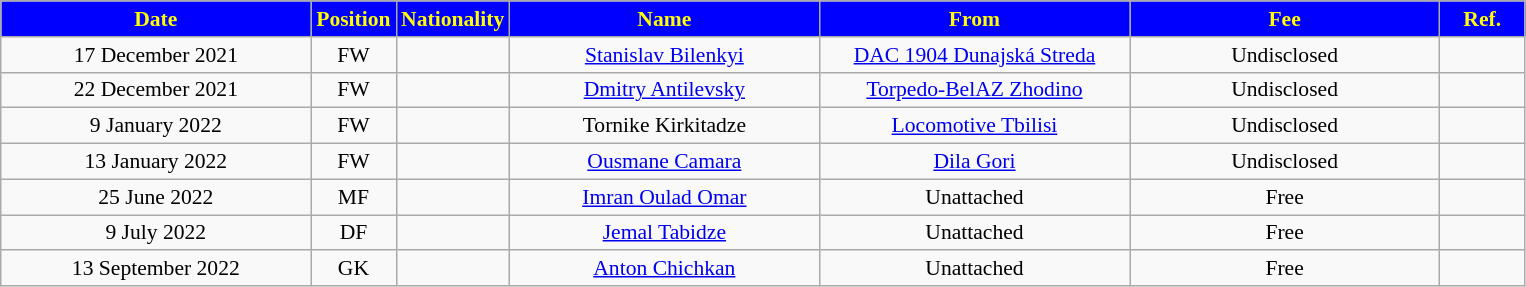<table class="wikitable"  style="text-align:center; font-size:90%; ">
<tr>
<th style="background:#0000FF; color:#ffff00; width:200px;">Date</th>
<th style="background:#0000FF; color:#ffff00; width:50px;">Position</th>
<th style="background:#0000FF; color:#ffff00; width:50px;">Nationality</th>
<th style="background:#0000FF; color:#ffff00; width:200px;">Name</th>
<th style="background:#0000FF; color:#ffff00; width:200px;">From</th>
<th style="background:#0000FF; color:#ffff00; width:200px;">Fee</th>
<th style="background:#0000FF; color:#ffff00; width:50px;">Ref.</th>
</tr>
<tr>
<td>17 December 2021</td>
<td>FW</td>
<td></td>
<td><a href='#'>Stanislav Bilenkyi</a></td>
<td><a href='#'>DAC 1904 Dunajská Streda</a></td>
<td>Undisclosed</td>
<td></td>
</tr>
<tr>
<td>22 December 2021</td>
<td>FW</td>
<td></td>
<td><a href='#'>Dmitry Antilevsky</a></td>
<td><a href='#'>Torpedo-BelAZ Zhodino</a></td>
<td>Undisclosed</td>
<td></td>
</tr>
<tr>
<td>9 January 2022</td>
<td>FW</td>
<td></td>
<td>Tornike Kirkitadze</td>
<td><a href='#'>Locomotive Tbilisi</a></td>
<td>Undisclosed</td>
<td></td>
</tr>
<tr>
<td>13 January 2022</td>
<td>FW</td>
<td></td>
<td><a href='#'>Ousmane Camara</a></td>
<td><a href='#'>Dila Gori</a></td>
<td>Undisclosed</td>
<td></td>
</tr>
<tr>
<td>25 June 2022</td>
<td>MF</td>
<td></td>
<td><a href='#'>Imran Oulad Omar</a></td>
<td>Unattached</td>
<td>Free</td>
<td></td>
</tr>
<tr>
<td>9 July 2022</td>
<td>DF</td>
<td></td>
<td><a href='#'>Jemal Tabidze</a></td>
<td>Unattached</td>
<td>Free</td>
<td></td>
</tr>
<tr>
<td>13 September 2022</td>
<td>GK</td>
<td></td>
<td><a href='#'>Anton Chichkan</a></td>
<td>Unattached</td>
<td>Free</td>
<td></td>
</tr>
</table>
